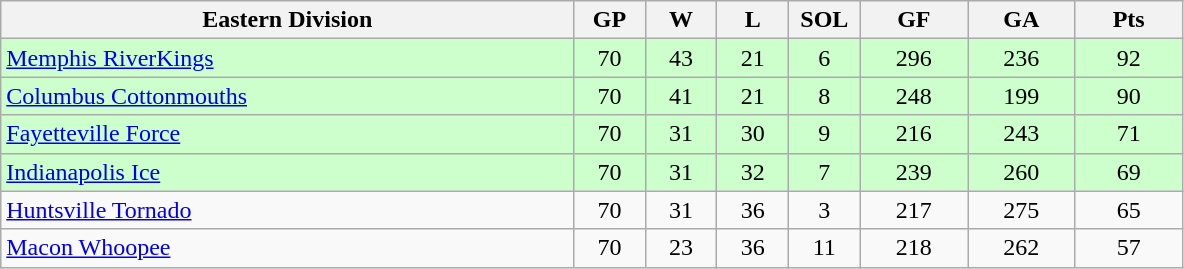<table class="wikitable">
<tr>
<th width="40%" bgcolor="#e0e0e0">Eastern Division</th>
<th width="5%" bgcolor="#e0e0e0">GP</th>
<th width="5%" bgcolor="#e0e0e0">W</th>
<th width="5%" bgcolor="#e0e0e0">L</th>
<th width="5%" bgcolor="#e0e0e0">SOL</th>
<th width="7.5%" bgcolor="#e0e0e0">GF</th>
<th width="7.5%" bgcolor="#e0e0e0">GA</th>
<th width="7.5%" bgcolor="#e0e0e0">Pts</th>
</tr>
<tr align="center" bgcolor="#CCFFCC">
<td align="left"><a href='#'>Memphis RiverKings</a></td>
<td>70</td>
<td>43</td>
<td>21</td>
<td>6</td>
<td>296</td>
<td>236</td>
<td>92</td>
</tr>
<tr align="center" bgcolor="#CCFFCC">
<td align="left"><a href='#'>Columbus Cottonmouths</a></td>
<td>70</td>
<td>41</td>
<td>21</td>
<td>8</td>
<td>248</td>
<td>199</td>
<td>90</td>
</tr>
<tr align="center" bgcolor="#CCFFCC">
<td align="left"><a href='#'>Fayetteville Force</a></td>
<td>70</td>
<td>31</td>
<td>30</td>
<td>9</td>
<td>216</td>
<td>243</td>
<td>71</td>
</tr>
<tr align="center" bgcolor="#CCFFCC">
<td align="left"><a href='#'>Indianapolis Ice</a></td>
<td>70</td>
<td>31</td>
<td>32</td>
<td>7</td>
<td>239</td>
<td>260</td>
<td>69</td>
</tr>
<tr align="center">
<td align="left"><a href='#'>Huntsville Tornado</a></td>
<td>70</td>
<td>31</td>
<td>36</td>
<td>3</td>
<td>217</td>
<td>275</td>
<td>65</td>
</tr>
<tr align="center">
<td align="left"><a href='#'>Macon Whoopee</a></td>
<td>70</td>
<td>23</td>
<td>36</td>
<td>11</td>
<td>218</td>
<td>262</td>
<td>57</td>
</tr>
</table>
